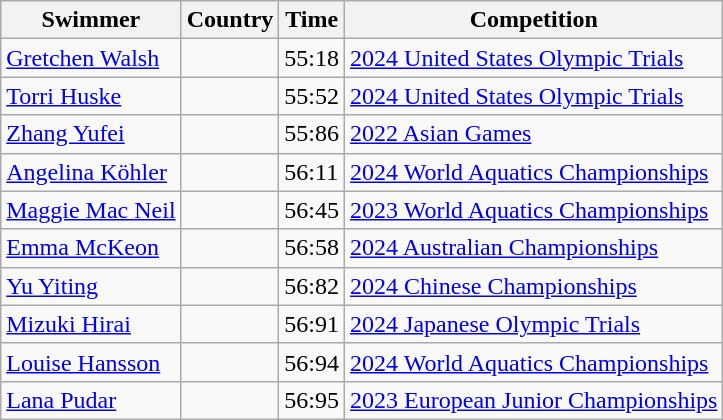<table class="wikitable sortable mw-collapsible">
<tr>
<th scope="col">Swimmer</th>
<th scope="col">Country</th>
<th scope="col">Time</th>
<th scope="col">Competition</th>
</tr>
<tr>
<td><a href='#'>Gretchen Walsh</a></td>
<td></td>
<td>55:18</td>
<td><a href='#'>2024 United States Olympic Trials</a></td>
</tr>
<tr>
<td><a href='#'>Torri Huske</a></td>
<td></td>
<td>55:52</td>
<td><a href='#'>2024 United States Olympic Trials</a></td>
</tr>
<tr>
<td><a href='#'>Zhang Yufei</a></td>
<td></td>
<td>55:86</td>
<td><a href='#'>2022 Asian Games</a></td>
</tr>
<tr>
<td><a href='#'>Angelina Köhler</a></td>
<td></td>
<td>56:11</td>
<td><a href='#'>2024 World Aquatics Championships</a></td>
</tr>
<tr>
<td><a href='#'>Maggie Mac Neil</a></td>
<td></td>
<td>56:45</td>
<td><a href='#'>2023 World Aquatics Championships</a></td>
</tr>
<tr>
<td><a href='#'>Emma McKeon</a></td>
<td></td>
<td>56:58</td>
<td><a href='#'>2024 Australian Championships</a></td>
</tr>
<tr>
<td><a href='#'>Yu Yiting</a></td>
<td></td>
<td>56:82</td>
<td><a href='#'>2024 Chinese Championships</a></td>
</tr>
<tr>
<td><a href='#'>Mizuki Hirai</a></td>
<td></td>
<td>56:91</td>
<td><a href='#'>2024 Japanese Olympic Trials</a></td>
</tr>
<tr>
<td><a href='#'>Louise Hansson</a></td>
<td></td>
<td>56:94</td>
<td><a href='#'>2024 World Aquatics Championships</a></td>
</tr>
<tr>
<td><a href='#'>Lana Pudar</a></td>
<td></td>
<td>56:95</td>
<td><a href='#'>2023 European Junior Championships</a></td>
</tr>
</table>
